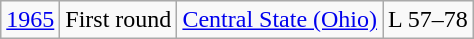<table class="wikitable">
<tr align="center">
<td><a href='#'>1965</a></td>
<td>First round</td>
<td><a href='#'>Central State (Ohio)</a></td>
<td>L 57–78</td>
</tr>
</table>
